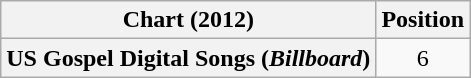<table class="wikitable plainrowheaders">
<tr>
<th>Chart (2012)</th>
<th>Position</th>
</tr>
<tr>
<th scope="row">US Gospel Digital Songs (<em>Billboard</em>)</th>
<td style="text-align:center;">6</td>
</tr>
</table>
